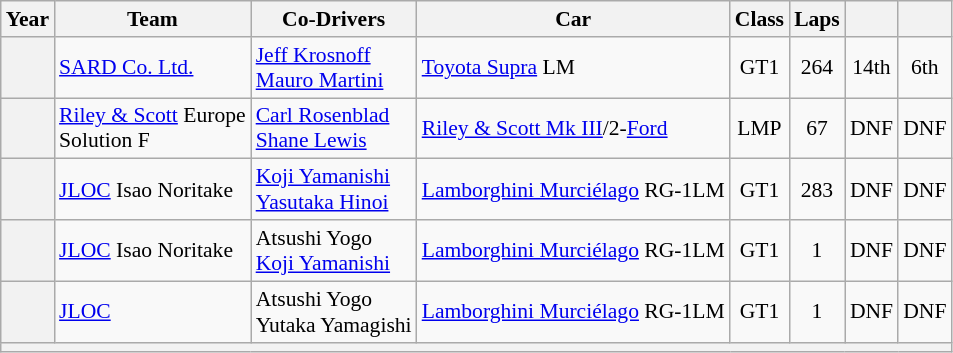<table class="wikitable" style="text-align:center; font-size:90%">
<tr>
<th>Year</th>
<th>Team</th>
<th>Co-Drivers</th>
<th>Car</th>
<th>Class</th>
<th>Laps</th>
<th></th>
<th></th>
</tr>
<tr>
<th></th>
<td align="left" nowrap> <a href='#'>SARD Co. Ltd.</a></td>
<td align="left" nowrap> <a href='#'>Jeff Krosnoff</a><br> <a href='#'>Mauro Martini</a></td>
<td align="left" nowrap><a href='#'>Toyota Supra</a> LM</td>
<td>GT1</td>
<td>264</td>
<td>14th</td>
<td>6th</td>
</tr>
<tr>
<th></th>
<td align="left" nowrap> <a href='#'>Riley & Scott</a> Europe<br> Solution F</td>
<td align="left" nowrap> <a href='#'>Carl Rosenblad</a><br> <a href='#'>Shane Lewis</a></td>
<td align="left" nowrap><a href='#'>Riley & Scott Mk III</a>/2-<a href='#'>Ford</a></td>
<td>LMP</td>
<td>67</td>
<td>DNF</td>
<td>DNF</td>
</tr>
<tr>
<th></th>
<td align="left" nowrap> <a href='#'>JLOC</a> Isao Noritake</td>
<td align="left" nowrap> <a href='#'>Koji Yamanishi</a><br> <a href='#'>Yasutaka Hinoi</a></td>
<td align="left" nowrap><a href='#'>Lamborghini Murciélago</a> RG-1LM</td>
<td>GT1</td>
<td>283</td>
<td>DNF</td>
<td>DNF</td>
</tr>
<tr>
<th></th>
<td align="left" nowrap> <a href='#'>JLOC</a> Isao Noritake</td>
<td align="left" nowrap> Atsushi Yogo<br> <a href='#'>Koji Yamanishi</a></td>
<td align="left" nowrap><a href='#'>Lamborghini Murciélago</a> RG-1LM</td>
<td>GT1</td>
<td>1</td>
<td>DNF</td>
<td>DNF</td>
</tr>
<tr>
<th></th>
<td align="left" nowrap> <a href='#'>JLOC</a></td>
<td align="left" nowrap> Atsushi Yogo<br> Yutaka Yamagishi</td>
<td align="left" nowrap><a href='#'>Lamborghini Murciélago</a> RG-1LM</td>
<td>GT1</td>
<td>1</td>
<td>DNF</td>
<td>DNF</td>
</tr>
<tr>
<th colspan="8"></th>
</tr>
</table>
